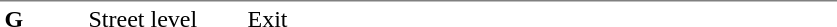<table table border=0 cellspacing=0 cellpadding=3>
<tr>
<td style="border-top:solid 1px gray;" width=50 valign=top><strong>G</strong></td>
<td style="border-top:solid 1px gray;" width=100 valign=top>Street level</td>
<td style="border-top:solid 1px gray;" width=390 valign=top>Exit</td>
</tr>
</table>
